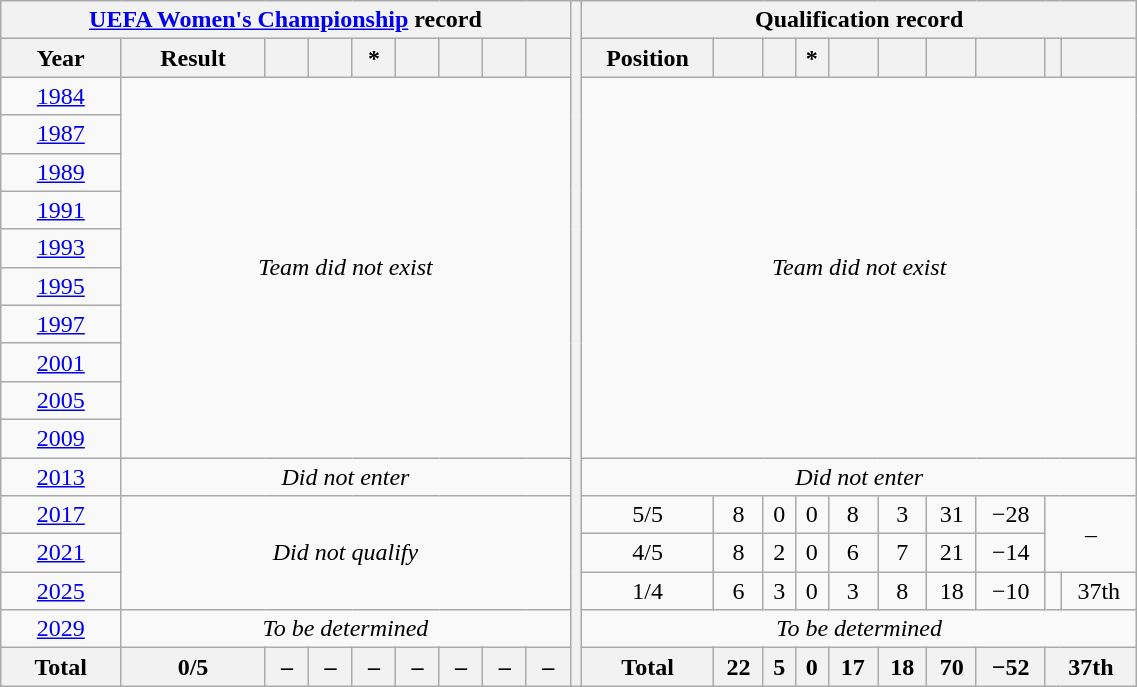<table class="wikitable" style="text-align: center; width:60%;">
<tr>
<th colspan=9><a href='#'>UEFA Women's Championship</a> record</th>
<th width="1%" rowspan=100></th>
<th colspan=10>Qualification record</th>
</tr>
<tr>
<th>Year</th>
<th>Result</th>
<th></th>
<th></th>
<th>*</th>
<th></th>
<th></th>
<th></th>
<th><br></th>
<th>Position</th>
<th></th>
<th></th>
<th>*</th>
<th></th>
<th></th>
<th></th>
<th></th>
<th></th>
<th></th>
</tr>
<tr>
<td><a href='#'>1984</a></td>
<td rowspan=10 colspan=8><em>Team did not exist</em></td>
<td rowspan=10 colspan=10><em>Team did not exist</em></td>
</tr>
<tr>
<td> <a href='#'>1987</a></td>
</tr>
<tr>
<td> <a href='#'>1989</a></td>
</tr>
<tr>
<td> <a href='#'>1991</a></td>
</tr>
<tr>
<td> <a href='#'>1993</a></td>
</tr>
<tr>
<td> <a href='#'>1995</a></td>
</tr>
<tr>
<td> <a href='#'>1997</a></td>
</tr>
<tr>
<td> <a href='#'>2001</a></td>
</tr>
<tr>
<td> <a href='#'>2005</a></td>
</tr>
<tr>
<td> <a href='#'>2009</a></td>
</tr>
<tr>
<td> <a href='#'>2013</a></td>
<td colspan=8><em>Did not enter</em></td>
<td colspan=10><em>Did not enter</em></td>
</tr>
<tr>
<td> <a href='#'>2017</a></td>
<td rowspan=3 colspan=8><em>Did not qualify</em></td>
<td>5/5</td>
<td>8</td>
<td>0</td>
<td>0</td>
<td>8</td>
<td>3</td>
<td>31</td>
<td>−28</td>
<td colspan=2 rowspan=2>–</td>
</tr>
<tr>
<td> <a href='#'>2021</a></td>
<td>4/5</td>
<td>8</td>
<td>2</td>
<td>0</td>
<td>6</td>
<td>7</td>
<td>21</td>
<td>−14</td>
</tr>
<tr>
<td> <a href='#'>2025</a></td>
<td>1/4</td>
<td>6</td>
<td>3</td>
<td>0</td>
<td>3</td>
<td>8</td>
<td>18</td>
<td>−10</td>
<td></td>
<td>37th</td>
</tr>
<tr>
<td><a href='#'>2029</a></td>
<td colspan=8><em>To be determined</em></td>
<td colspan=10><em>To be determined</em></td>
</tr>
<tr>
<th>Total</th>
<th>0/5</th>
<th>–</th>
<th>–</th>
<th>–</th>
<th>–</th>
<th>–</th>
<th>–</th>
<th>–</th>
<th>Total</th>
<th>22</th>
<th>5</th>
<th>0</th>
<th>17</th>
<th>18</th>
<th>70</th>
<th>−52</th>
<th colspan=2>37th</th>
</tr>
</table>
